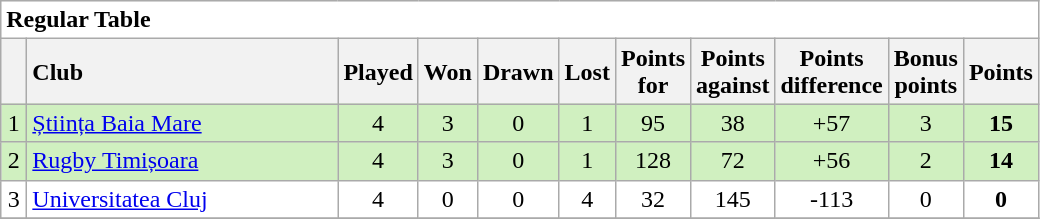<table class="wikitable" style="float:left; margin-right:15px; text-align: centre;">
<tr>
<td colspan="11" bgcolor="#ffffff" cellpadding="0" cellspacing="0"><strong>Regular Table</strong></td>
</tr>
<tr>
<th bgcolor="#efefef" width="10"></th>
<th bgcolor="#efefef" style="text-align:left" width="200">Club</th>
<th bgcolor="#efefef" width="20">Played</th>
<th bgcolor="#efefef" width="20">Won</th>
<th bgcolor="#efefef" width="20">Drawn</th>
<th bgcolor="#efefef" width="20">Lost</th>
<th bgcolor="#efefef" width="20">Points for</th>
<th bgcolor="#efefef" width="20">Points against</th>
<th bgcolor="#efefef" width="20">Points difference</th>
<th bgcolor="#efefef" width="20">Bonus points</th>
<th bgcolor="#efefef" width="20">Points</th>
</tr>
<tr bgcolor=#d0f0c0 align=center>
<td>1</td>
<td align=left><a href='#'>Știința Baia Mare</a></td>
<td>4</td>
<td>3</td>
<td>0</td>
<td>1</td>
<td>95</td>
<td>38</td>
<td>+57</td>
<td>3</td>
<td><strong>15</strong></td>
</tr>
<tr bgcolor=#d0f0c0 align=center>
<td>2</td>
<td align=left><a href='#'>Rugby Timișoara</a></td>
<td>4</td>
<td>3</td>
<td>0</td>
<td>1</td>
<td>128</td>
<td>72</td>
<td>+56</td>
<td>2</td>
<td><strong>14</strong></td>
</tr>
<tr bgcolor=#ffffff align=center>
<td>3</td>
<td align=left><a href='#'>Universitatea Cluj</a></td>
<td>4</td>
<td>0</td>
<td>0</td>
<td>4</td>
<td>32</td>
<td>145</td>
<td>-113</td>
<td>0</td>
<td><strong>0</strong></td>
</tr>
<tr>
</tr>
</table>
